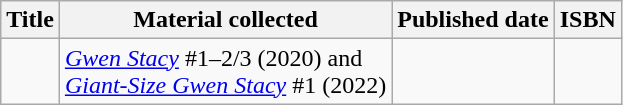<table class="wikitable">
<tr>
<th>Title</th>
<th>Material collected</th>
<th>Published date</th>
<th>ISBN</th>
</tr>
<tr>
<td><em></em></td>
<td><em><a href='#'>Gwen Stacy</a></em> #1–2/3 (2020) and<br><em><a href='#'>Giant-Size Gwen Stacy</a></em> #1 (2022)</td>
<td></td>
<td></td>
</tr>
</table>
